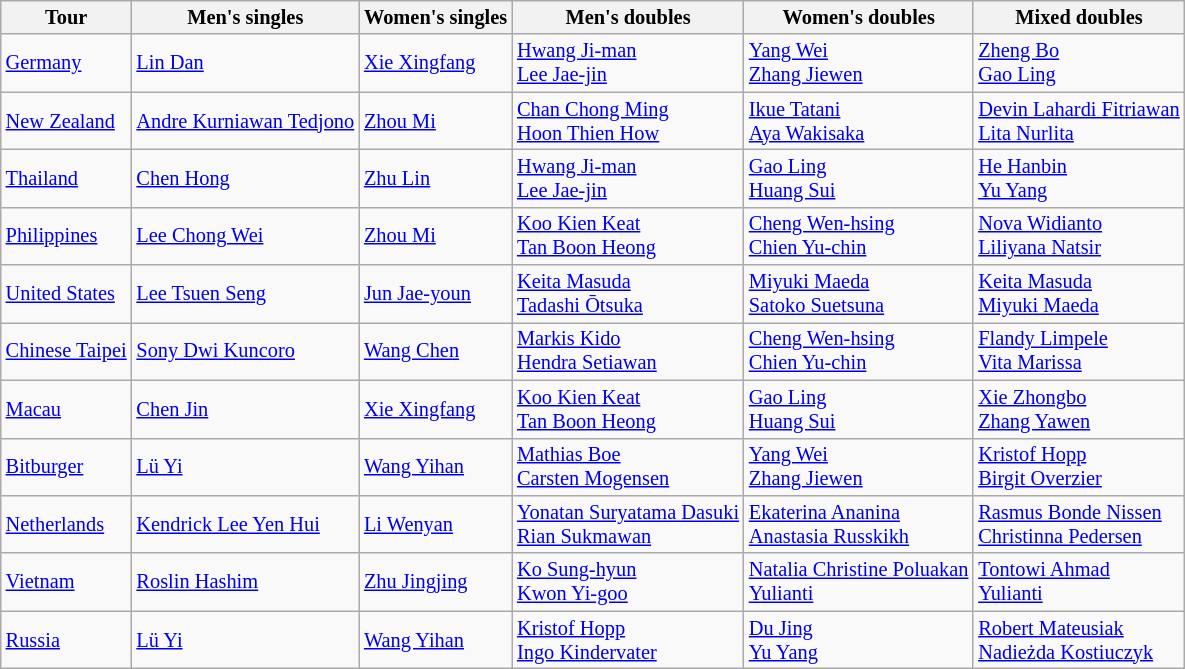<table class=wikitable style="font-size:85%">
<tr>
<th>Tour</th>
<th>Men's singles</th>
<th>Women's singles</th>
<th>Men's doubles</th>
<th>Women's doubles</th>
<th>Mixed doubles</th>
</tr>
<tr>
<td> <a href='#'>Germany</a></td>
<td> <a href='#'>Lin Dan</a></td>
<td> <a href='#'>Xie Xingfang</a></td>
<td> <a href='#'>Hwang Ji-man</a><br> <a href='#'>Lee Jae-jin</a></td>
<td> <a href='#'>Yang Wei</a><br> <a href='#'>Zhang Jiewen</a></td>
<td> <a href='#'>Zheng Bo</a><br> <a href='#'>Gao Ling</a></td>
</tr>
<tr>
<td> <a href='#'>New Zealand</a></td>
<td> <a href='#'>Andre Kurniawan Tedjono</a></td>
<td> <a href='#'>Zhou Mi</a></td>
<td> <a href='#'>Chan Chong Ming</a><br> <a href='#'>Hoon Thien How</a></td>
<td> <a href='#'>Ikue Tatani</a><br> <a href='#'>Aya Wakisaka</a></td>
<td> <a href='#'>Devin Lahardi Fitriawan</a><br> <a href='#'>Lita Nurlita</a></td>
</tr>
<tr>
<td> <a href='#'>Thailand</a></td>
<td> <a href='#'>Chen Hong</a></td>
<td> <a href='#'>Zhu Lin</a></td>
<td> <a href='#'>Hwang Ji-man</a><br> <a href='#'>Lee Jae-jin</a></td>
<td> <a href='#'>Gao Ling</a><br> <a href='#'>Huang Sui</a></td>
<td> <a href='#'>He Hanbin</a><br> <a href='#'>Yu Yang</a></td>
</tr>
<tr>
<td> <a href='#'>Philippines</a></td>
<td> <a href='#'>Lee Chong Wei</a></td>
<td> <a href='#'>Zhou Mi</a></td>
<td> <a href='#'>Koo Kien Keat</a><br> <a href='#'>Tan Boon Heong</a></td>
<td> <a href='#'>Cheng Wen-hsing</a><br> <a href='#'>Chien Yu-chin</a></td>
<td> <a href='#'>Nova Widianto</a><br> <a href='#'>Liliyana Natsir</a></td>
</tr>
<tr>
<td> <a href='#'>United States</a></td>
<td> <a href='#'>Lee Tsuen Seng</a></td>
<td> <a href='#'>Jun Jae-youn</a></td>
<td> <a href='#'>Keita Masuda</a><br> <a href='#'>Tadashi Ōtsuka</a></td>
<td> <a href='#'>Miyuki Maeda</a><br> <a href='#'>Satoko Suetsuna</a></td>
<td> <a href='#'>Keita Masuda</a><br> <a href='#'>Miyuki Maeda</a></td>
</tr>
<tr>
<td> <a href='#'>Chinese Taipei</a></td>
<td> <a href='#'>Sony Dwi Kuncoro</a></td>
<td> <a href='#'>Wang Chen</a></td>
<td> <a href='#'>Markis Kido</a><br> <a href='#'>Hendra Setiawan</a></td>
<td> <a href='#'>Cheng Wen-hsing</a><br> <a href='#'>Chien Yu-chin</a></td>
<td> <a href='#'>Flandy Limpele</a><br> <a href='#'>Vita Marissa</a></td>
</tr>
<tr>
<td> <a href='#'>Macau</a></td>
<td> <a href='#'>Chen Jin</a></td>
<td> <a href='#'>Xie Xingfang</a></td>
<td> <a href='#'>Koo Kien Keat</a><br> <a href='#'>Tan Boon Heong</a></td>
<td> <a href='#'>Gao Ling</a><br> <a href='#'>Huang Sui</a></td>
<td> <a href='#'>Xie Zhongbo</a><br> <a href='#'>Zhang Yawen</a></td>
</tr>
<tr>
<td> <a href='#'>Bitburger</a></td>
<td> <a href='#'>Lü Yi</a></td>
<td> <a href='#'>Wang Yihan</a></td>
<td> <a href='#'>Mathias Boe</a><br> <a href='#'>Carsten Mogensen</a></td>
<td> <a href='#'>Yang Wei</a><br> <a href='#'>Zhang Jiewen</a></td>
<td> <a href='#'>Kristof Hopp</a><br> <a href='#'>Birgit Overzier</a></td>
</tr>
<tr>
<td> <a href='#'>Netherlands</a></td>
<td> <a href='#'>Kendrick Lee Yen Hui</a></td>
<td> <a href='#'>Li Wenyan</a></td>
<td> <a href='#'>Yonatan Suryatama Dasuki</a><br> <a href='#'>Rian Sukmawan</a></td>
<td> <a href='#'>Ekaterina Ananina</a><br> <a href='#'>Anastasia Russkikh</a></td>
<td> <a href='#'>Rasmus Bonde Nissen</a><br> <a href='#'>Christinna Pedersen</a></td>
</tr>
<tr>
<td> <a href='#'>Vietnam</a></td>
<td> <a href='#'>Roslin Hashim</a></td>
<td> <a href='#'>Zhu Jingjing</a></td>
<td> <a href='#'>Ko Sung-hyun</a><br> <a href='#'>Kwon Yi-goo</a></td>
<td> <a href='#'>Natalia Christine Poluakan</a><br> <a href='#'>Yulianti</a></td>
<td> <a href='#'>Tontowi Ahmad</a><br> <a href='#'>Yulianti</a></td>
</tr>
<tr>
<td> <a href='#'>Russia</a></td>
<td> <a href='#'>Lü Yi</a></td>
<td> <a href='#'>Wang Yihan</a></td>
<td> <a href='#'>Kristof Hopp</a><br> <a href='#'>Ingo Kindervater</a></td>
<td> <a href='#'>Du Jing</a><br> <a href='#'>Yu Yang</a></td>
<td> <a href='#'>Robert Mateusiak</a><br> <a href='#'>Nadieżda Kostiuczyk</a></td>
</tr>
</table>
